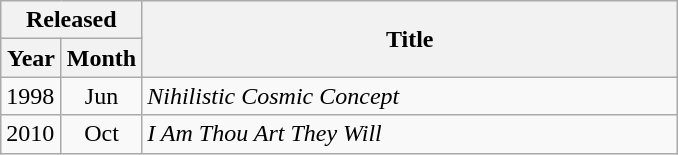<table class="wikitable">
<tr>
<th colspan="2">Released</th>
<th rowspan="2" width="350">Title</th>
</tr>
<tr>
<th style="width:33px;">Year</th>
<th style="width:44px;">Month</th>
</tr>
<tr>
<td>1998</td>
<td align="center">Jun</td>
<td><em>Nihilistic Cosmic Concept</em></td>
</tr>
<tr>
<td>2010</td>
<td align="center">Oct</td>
<td><em>I Am Thou Art They Will</em></td>
</tr>
</table>
